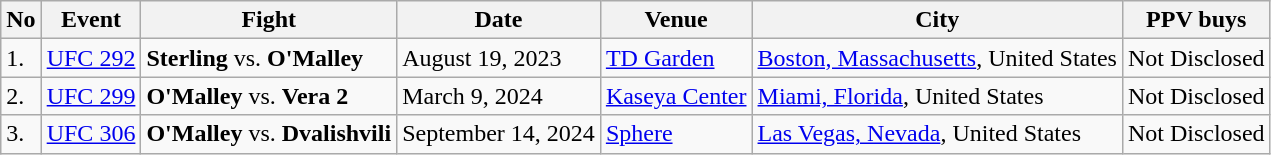<table class="wikitable">
<tr>
<th>No</th>
<th>Event</th>
<th>Fight</th>
<th>Date</th>
<th>Venue</th>
<th>City</th>
<th>PPV buys</th>
</tr>
<tr>
<td>1.</td>
<td><a href='#'>UFC 292</a></td>
<td><strong>Sterling</strong> vs. <strong>O'Malley</strong></td>
<td>August 19, 2023</td>
<td><a href='#'>TD Garden</a></td>
<td><a href='#'>Boston, Massachusetts</a>, United States</td>
<td>Not Disclosed</td>
</tr>
<tr>
<td>2.</td>
<td><a href='#'>UFC 299</a></td>
<td><strong>O'Malley</strong> vs. <strong>Vera 2</strong></td>
<td>March 9, 2024</td>
<td><a href='#'>Kaseya Center</a></td>
<td><a href='#'>Miami, Florida</a>, United States</td>
<td>Not Disclosed</td>
</tr>
<tr>
<td>3.</td>
<td><a href='#'>UFC 306</a></td>
<td><strong>O'Malley</strong> vs. <strong>Dvalishvili</strong></td>
<td>September 14, 2024</td>
<td><a href='#'>Sphere</a></td>
<td><a href='#'>Las Vegas, Nevada</a>, United States</td>
<td>Not Disclosed</td>
</tr>
</table>
